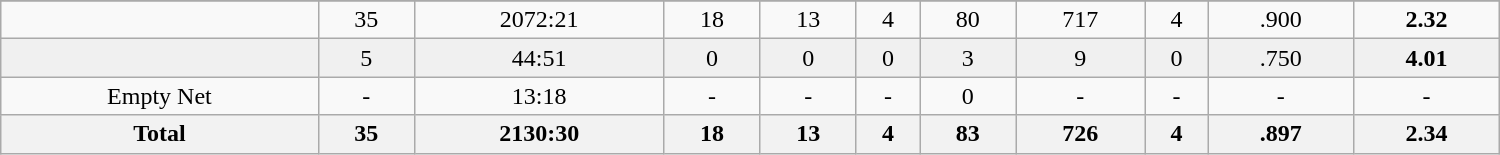<table class="wikitable sortable" width ="1000">
<tr align="center">
</tr>
<tr align="center" bgcolor="">
<td></td>
<td>35</td>
<td>2072:21</td>
<td>18</td>
<td>13</td>
<td>4</td>
<td>80</td>
<td>717</td>
<td>4</td>
<td>.900</td>
<td><strong>2.32</strong></td>
</tr>
<tr align="center" bgcolor="f0f0f0">
<td></td>
<td>5</td>
<td>44:51</td>
<td>0</td>
<td>0</td>
<td>0</td>
<td>3</td>
<td>9</td>
<td>0</td>
<td>.750</td>
<td><strong>4.01</strong></td>
</tr>
<tr align="center" bgcolor="">
<td>Empty Net</td>
<td>-</td>
<td>13:18</td>
<td>-</td>
<td>-</td>
<td>-</td>
<td>0</td>
<td>-</td>
<td>-</td>
<td>-</td>
<td>-</td>
</tr>
<tr>
<th>Total</th>
<th>35</th>
<th>2130:30</th>
<th>18</th>
<th>13</th>
<th>4</th>
<th>83</th>
<th>726</th>
<th>4</th>
<th>.897</th>
<th>2.34</th>
</tr>
</table>
